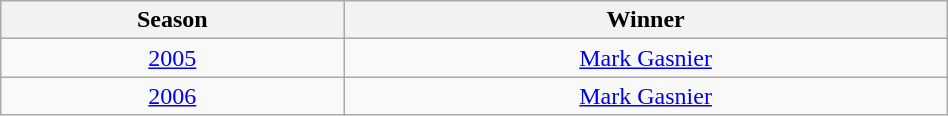<table class="wikitable" width="50%" style="text-align: center;">
<tr>
<th>Season</th>
<th>Winner</th>
</tr>
<tr>
<td><a href='#'>2005</a></td>
<td><a href='#'>Mark Gasnier</a></td>
</tr>
<tr>
<td><a href='#'>2006</a></td>
<td><a href='#'>Mark Gasnier</a></td>
</tr>
</table>
